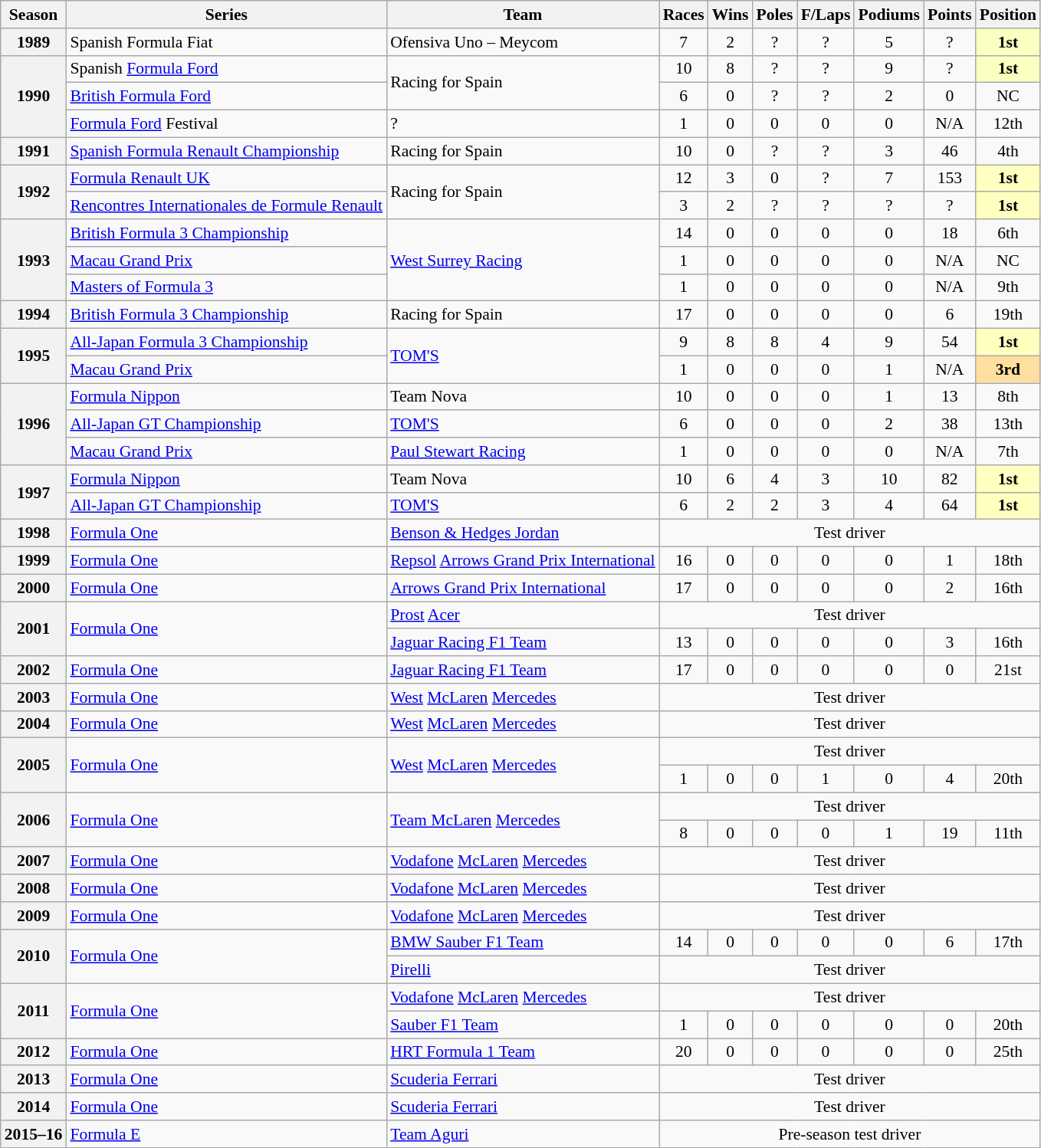<table class="wikitable" style="font-size: 90%; text-align:center">
<tr>
<th>Season</th>
<th>Series</th>
<th>Team</th>
<th>Races</th>
<th>Wins</th>
<th>Poles</th>
<th>F/Laps</th>
<th>Podiums</th>
<th>Points</th>
<th>Position</th>
</tr>
<tr>
<th>1989</th>
<td align=left>Spanish Formula Fiat</td>
<td align=left>Ofensiva Uno – Meycom</td>
<td>7</td>
<td>2</td>
<td>?</td>
<td>?</td>
<td>5</td>
<td>?</td>
<td style="background:#FBFFBF;"><strong>1st</strong></td>
</tr>
<tr>
<th rowspan=3>1990</th>
<td align=left>Spanish <a href='#'>Formula Ford</a></td>
<td rowspan=2 align=left>Racing for Spain</td>
<td>10</td>
<td>8</td>
<td>?</td>
<td>?</td>
<td>9</td>
<td>?</td>
<td style="background:#FBFFBF;"><strong>1st</strong></td>
</tr>
<tr>
<td align=left><a href='#'>British Formula Ford</a></td>
<td>6</td>
<td>0</td>
<td>?</td>
<td>?</td>
<td>2</td>
<td>0</td>
<td>NC</td>
</tr>
<tr>
<td align=left><a href='#'>Formula Ford</a> Festival</td>
<td align=left>?</td>
<td>1</td>
<td>0</td>
<td>0</td>
<td>0</td>
<td>0</td>
<td>N/A</td>
<td>12th</td>
</tr>
<tr>
<th>1991</th>
<td align=left><a href='#'>Spanish Formula Renault Championship</a></td>
<td align=left>Racing for Spain</td>
<td>10</td>
<td>0</td>
<td>?</td>
<td>?</td>
<td>3</td>
<td>46</td>
<td>4th</td>
</tr>
<tr>
<th rowspan=2>1992</th>
<td align=left><a href='#'>Formula Renault UK</a></td>
<td align=left rowspan=2>Racing for Spain</td>
<td>12</td>
<td>3</td>
<td>0</td>
<td>?</td>
<td>7</td>
<td>153</td>
<td style="background:#FFFFBF;"><strong>1st</strong></td>
</tr>
<tr>
<td align=left><a href='#'>Rencontres Internationales de Formule Renault</a></td>
<td>3</td>
<td>2</td>
<td>?</td>
<td>?</td>
<td>?</td>
<td>?</td>
<td style="background:#FFFFBF;"><strong>1st</strong></td>
</tr>
<tr>
<th rowspan=3>1993</th>
<td align=left><a href='#'>British Formula 3 Championship</a></td>
<td rowspan=3 align=left><a href='#'>West Surrey Racing</a></td>
<td>14</td>
<td>0</td>
<td>0</td>
<td>0</td>
<td>0</td>
<td>18</td>
<td>6th</td>
</tr>
<tr>
<td align=left><a href='#'>Macau Grand Prix</a></td>
<td>1</td>
<td>0</td>
<td>0</td>
<td>0</td>
<td>0</td>
<td>N/A</td>
<td>NC</td>
</tr>
<tr>
<td align=left><a href='#'>Masters of Formula 3</a></td>
<td>1</td>
<td>0</td>
<td>0</td>
<td>0</td>
<td>0</td>
<td>N/A</td>
<td>9th</td>
</tr>
<tr>
<th>1994</th>
<td align=left><a href='#'>British Formula 3 Championship</a></td>
<td align=left>Racing for Spain</td>
<td>17</td>
<td>0</td>
<td>0</td>
<td>0</td>
<td>0</td>
<td>6</td>
<td>19th</td>
</tr>
<tr>
<th rowspan=2>1995</th>
<td align=left><a href='#'>All-Japan Formula 3 Championship</a></td>
<td rowspan=2 align=left><a href='#'>TOM'S</a></td>
<td>9</td>
<td>8</td>
<td>8</td>
<td>4</td>
<td>9</td>
<td>54</td>
<td style="background:#FFFFBF;"><strong>1st</strong></td>
</tr>
<tr>
<td align=left><a href='#'>Macau Grand Prix</a></td>
<td>1</td>
<td>0</td>
<td>0</td>
<td>0</td>
<td>1</td>
<td>N/A</td>
<td style="background:#FFDF9F;"><strong>3rd</strong></td>
</tr>
<tr>
<th rowspan=3>1996</th>
<td align=left><a href='#'>Formula Nippon</a></td>
<td align=left>Team Nova</td>
<td>10</td>
<td>0</td>
<td>0</td>
<td>0</td>
<td>1</td>
<td>13</td>
<td>8th</td>
</tr>
<tr>
<td align=left><a href='#'>All-Japan GT Championship</a></td>
<td align=left><a href='#'>TOM'S</a></td>
<td>6</td>
<td>0</td>
<td>0</td>
<td>0</td>
<td>2</td>
<td>38</td>
<td>13th</td>
</tr>
<tr>
<td align=left><a href='#'>Macau Grand Prix</a></td>
<td align=left><a href='#'>Paul Stewart Racing</a></td>
<td>1</td>
<td>0</td>
<td>0</td>
<td>0</td>
<td>0</td>
<td>N/A</td>
<td>7th</td>
</tr>
<tr>
<th rowspan=2>1997</th>
<td align=left><a href='#'>Formula Nippon</a></td>
<td align=left>Team Nova</td>
<td>10</td>
<td>6</td>
<td>4</td>
<td>3</td>
<td>10</td>
<td>82</td>
<td style="background:#FFFFBF;"><strong>1st</strong></td>
</tr>
<tr>
<td align=left><a href='#'>All-Japan GT Championship</a></td>
<td align=left><a href='#'>TOM'S</a></td>
<td>6</td>
<td>2</td>
<td>2</td>
<td>3</td>
<td>4</td>
<td>64</td>
<td style="background:#FFFFBF;"><strong>1st</strong></td>
</tr>
<tr>
<th>1998</th>
<td align=left><a href='#'>Formula One</a></td>
<td align=left><a href='#'>Benson & Hedges Jordan</a></td>
<td colspan=7>Test driver</td>
</tr>
<tr>
<th>1999</th>
<td align=left><a href='#'>Formula One</a></td>
<td align=left><a href='#'>Repsol</a> <a href='#'>Arrows Grand Prix International</a></td>
<td>16</td>
<td>0</td>
<td>0</td>
<td>0</td>
<td>0</td>
<td>1</td>
<td>18th</td>
</tr>
<tr>
<th>2000</th>
<td align=left><a href='#'>Formula One</a></td>
<td align=left><a href='#'>Arrows Grand Prix International</a></td>
<td>17</td>
<td>0</td>
<td>0</td>
<td>0</td>
<td>0</td>
<td>2</td>
<td>16th</td>
</tr>
<tr>
<th rowspan=2>2001</th>
<td rowspan=2 align=left><a href='#'>Formula One</a></td>
<td align=left><a href='#'>Prost</a> <a href='#'>Acer</a></td>
<td colspan=7>Test driver</td>
</tr>
<tr>
<td align=left><a href='#'>Jaguar Racing F1 Team</a></td>
<td>13</td>
<td>0</td>
<td>0</td>
<td>0</td>
<td>0</td>
<td>3</td>
<td>16th</td>
</tr>
<tr>
<th>2002</th>
<td align=left><a href='#'>Formula One</a></td>
<td align=left><a href='#'>Jaguar Racing F1 Team</a></td>
<td>17</td>
<td>0</td>
<td>0</td>
<td>0</td>
<td>0</td>
<td>0</td>
<td>21st</td>
</tr>
<tr>
<th>2003</th>
<td align=left><a href='#'>Formula One</a></td>
<td align=left><a href='#'>West</a> <a href='#'>McLaren</a> <a href='#'>Mercedes</a></td>
<td colspan=7>Test driver</td>
</tr>
<tr>
<th>2004</th>
<td align=left><a href='#'>Formula One</a></td>
<td align=left><a href='#'>West</a> <a href='#'>McLaren</a> <a href='#'>Mercedes</a></td>
<td colspan=7>Test driver</td>
</tr>
<tr>
<th rowspan=2>2005</th>
<td rowspan=2 align=left><a href='#'>Formula One</a></td>
<td rowspan=2 align=left><a href='#'>West</a> <a href='#'>McLaren</a> <a href='#'>Mercedes</a></td>
<td colspan=7>Test driver</td>
</tr>
<tr>
<td>1</td>
<td>0</td>
<td>0</td>
<td>1</td>
<td>0</td>
<td>4</td>
<td>20th</td>
</tr>
<tr>
<th rowspan=2>2006</th>
<td rowspan=2 align=left><a href='#'>Formula One</a></td>
<td rowspan=2 align=left><a href='#'>Team McLaren</a> <a href='#'>Mercedes</a></td>
<td colspan=7>Test driver</td>
</tr>
<tr>
<td>8</td>
<td>0</td>
<td>0</td>
<td>0</td>
<td>1</td>
<td>19</td>
<td>11th</td>
</tr>
<tr>
<th>2007</th>
<td align=left><a href='#'>Formula One</a></td>
<td align=left><a href='#'>Vodafone</a> <a href='#'>McLaren</a> <a href='#'>Mercedes</a></td>
<td colspan=7>Test driver</td>
</tr>
<tr>
<th>2008</th>
<td align=left><a href='#'>Formula One</a></td>
<td align=left><a href='#'>Vodafone</a> <a href='#'>McLaren</a> <a href='#'>Mercedes</a></td>
<td colspan=7>Test driver</td>
</tr>
<tr>
<th>2009</th>
<td align=left><a href='#'>Formula One</a></td>
<td align=left><a href='#'>Vodafone</a> <a href='#'>McLaren</a> <a href='#'>Mercedes</a></td>
<td colspan=7>Test driver</td>
</tr>
<tr>
<th rowspan=2>2010</th>
<td rowspan=2 align=left><a href='#'>Formula One</a></td>
<td align=left><a href='#'>BMW Sauber F1 Team</a></td>
<td>14</td>
<td>0</td>
<td>0</td>
<td>0</td>
<td>0</td>
<td>6</td>
<td>17th</td>
</tr>
<tr>
<td align=left><a href='#'>Pirelli</a></td>
<td align="center" colspan=7>Test driver</td>
</tr>
<tr>
<th rowspan=2>2011</th>
<td rowspan=2 align=left><a href='#'>Formula One</a></td>
<td align=left><a href='#'>Vodafone</a> <a href='#'>McLaren</a> <a href='#'>Mercedes</a></td>
<td colspan=7>Test driver</td>
</tr>
<tr>
<td align=left><a href='#'>Sauber F1 Team</a></td>
<td>1</td>
<td>0</td>
<td>0</td>
<td>0</td>
<td>0</td>
<td>0</td>
<td>20th</td>
</tr>
<tr>
<th>2012</th>
<td align=left><a href='#'>Formula One</a></td>
<td align=left><a href='#'>HRT Formula 1 Team</a></td>
<td>20</td>
<td>0</td>
<td>0</td>
<td>0</td>
<td>0</td>
<td>0</td>
<td>25th</td>
</tr>
<tr>
<th>2013</th>
<td align=left><a href='#'>Formula One</a></td>
<td align=left><a href='#'>Scuderia Ferrari</a></td>
<td colspan=7>Test driver</td>
</tr>
<tr>
<th>2014</th>
<td align=left><a href='#'>Formula One</a></td>
<td align=left><a href='#'>Scuderia Ferrari</a></td>
<td colspan=7>Test driver</td>
</tr>
<tr>
<th>2015–16</th>
<td align=left><a href='#'>Formula E</a></td>
<td align=left><a href='#'>Team Aguri</a></td>
<td style="text-align:center;" colspan="8">Pre-season test driver</td>
</tr>
</table>
